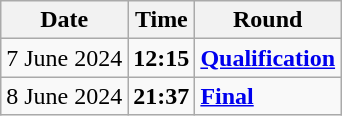<table class="wikitable">
<tr>
<th>Date</th>
<th>Time</th>
<th>Round</th>
</tr>
<tr>
<td>7 June 2024</td>
<td><strong>12:15</strong></td>
<td><strong><a href='#'>Qualification</a></strong></td>
</tr>
<tr>
<td>8 June 2024</td>
<td><strong>21:37</strong></td>
<td><strong><a href='#'>Final</a></strong></td>
</tr>
</table>
